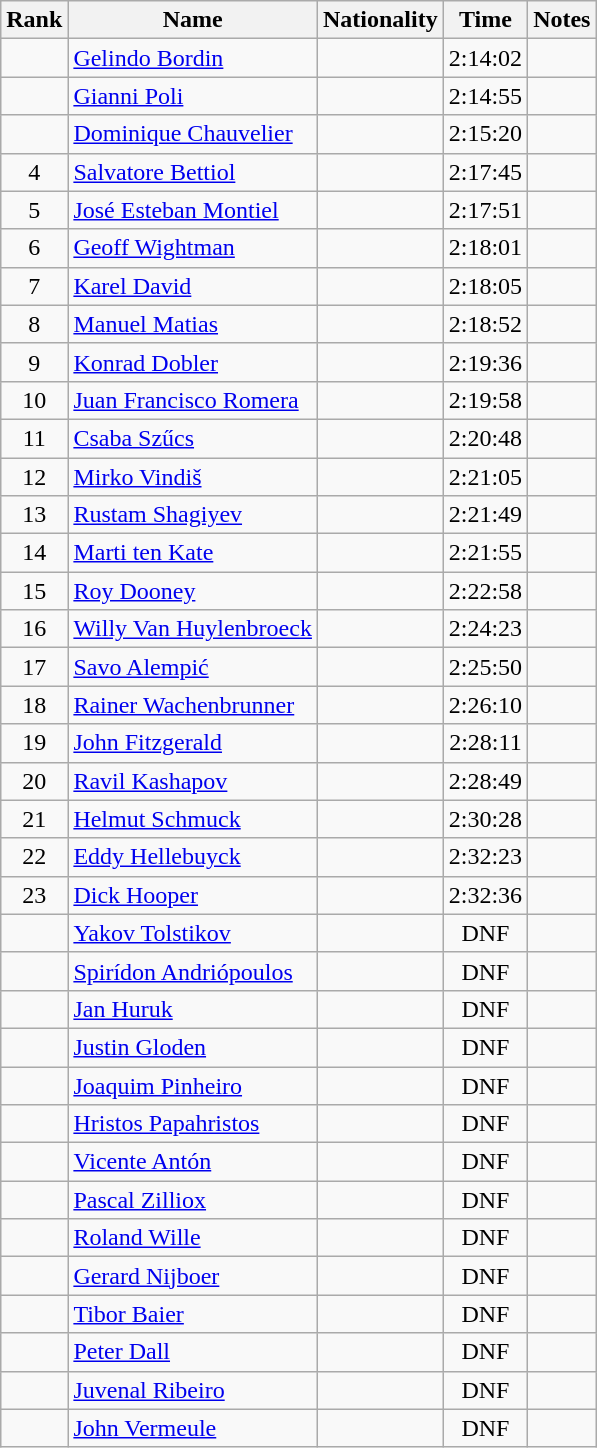<table class="wikitable sortable" style="text-align:center">
<tr>
<th>Rank</th>
<th>Name</th>
<th>Nationality</th>
<th>Time</th>
<th>Notes</th>
</tr>
<tr>
<td></td>
<td align=left><a href='#'>Gelindo Bordin</a></td>
<td align=left></td>
<td>2:14:02</td>
<td></td>
</tr>
<tr>
<td></td>
<td align=left><a href='#'>Gianni Poli</a></td>
<td align=left></td>
<td>2:14:55</td>
<td></td>
</tr>
<tr>
<td></td>
<td align=left><a href='#'>Dominique Chauvelier</a></td>
<td align=left></td>
<td>2:15:20</td>
<td></td>
</tr>
<tr>
<td>4</td>
<td align=left><a href='#'>Salvatore Bettiol</a></td>
<td align=left></td>
<td>2:17:45</td>
<td></td>
</tr>
<tr>
<td>5</td>
<td align=left><a href='#'>José Esteban Montiel</a></td>
<td align=left></td>
<td>2:17:51</td>
<td></td>
</tr>
<tr>
<td>6</td>
<td align=left><a href='#'>Geoff Wightman</a></td>
<td align=left></td>
<td>2:18:01</td>
<td></td>
</tr>
<tr>
<td>7</td>
<td align=left><a href='#'>Karel David</a></td>
<td align=left></td>
<td>2:18:05</td>
<td></td>
</tr>
<tr>
<td>8</td>
<td align=left><a href='#'>Manuel Matias</a></td>
<td align=left></td>
<td>2:18:52</td>
<td></td>
</tr>
<tr>
<td>9</td>
<td align=left><a href='#'>Konrad Dobler</a></td>
<td align=left></td>
<td>2:19:36</td>
<td></td>
</tr>
<tr>
<td>10</td>
<td align=left><a href='#'>Juan Francisco Romera</a></td>
<td align=left></td>
<td>2:19:58</td>
<td></td>
</tr>
<tr>
<td>11</td>
<td align=left><a href='#'>Csaba Szűcs</a></td>
<td align=left></td>
<td>2:20:48</td>
<td></td>
</tr>
<tr>
<td>12</td>
<td align=left><a href='#'>Mirko Vindiš</a></td>
<td align=left></td>
<td>2:21:05</td>
<td></td>
</tr>
<tr>
<td>13</td>
<td align=left><a href='#'>Rustam Shagiyev</a></td>
<td align=left></td>
<td>2:21:49</td>
<td></td>
</tr>
<tr>
<td>14</td>
<td align=left><a href='#'>Marti ten Kate</a></td>
<td align=left></td>
<td>2:21:55</td>
<td></td>
</tr>
<tr>
<td>15</td>
<td align=left><a href='#'>Roy Dooney</a></td>
<td align=left></td>
<td>2:22:58</td>
<td></td>
</tr>
<tr>
<td>16</td>
<td align=left><a href='#'>Willy Van Huylenbroeck</a></td>
<td align=left></td>
<td>2:24:23</td>
<td></td>
</tr>
<tr>
<td>17</td>
<td align=left><a href='#'>Savo Alempić</a></td>
<td align=left></td>
<td>2:25:50</td>
<td></td>
</tr>
<tr>
<td>18</td>
<td align=left><a href='#'>Rainer Wachenbrunner</a></td>
<td align=left></td>
<td>2:26:10</td>
<td></td>
</tr>
<tr>
<td>19</td>
<td align=left><a href='#'>John Fitzgerald</a></td>
<td align=left></td>
<td>2:28:11</td>
<td></td>
</tr>
<tr>
<td>20</td>
<td align=left><a href='#'>Ravil Kashapov</a></td>
<td align=left></td>
<td>2:28:49</td>
<td></td>
</tr>
<tr>
<td>21</td>
<td align=left><a href='#'>Helmut Schmuck</a></td>
<td align=left></td>
<td>2:30:28</td>
<td></td>
</tr>
<tr>
<td>22</td>
<td align=left><a href='#'>Eddy Hellebuyck</a></td>
<td align=left></td>
<td>2:32:23</td>
<td></td>
</tr>
<tr>
<td>23</td>
<td align=left><a href='#'>Dick Hooper</a></td>
<td align=left></td>
<td>2:32:36</td>
<td></td>
</tr>
<tr>
<td></td>
<td align=left><a href='#'>Yakov Tolstikov</a></td>
<td align=left></td>
<td>DNF</td>
<td></td>
</tr>
<tr>
<td></td>
<td align=left><a href='#'>Spirídon Andriópoulos</a></td>
<td align=left></td>
<td>DNF</td>
<td></td>
</tr>
<tr>
<td></td>
<td align=left><a href='#'>Jan Huruk</a></td>
<td align=left></td>
<td>DNF</td>
<td></td>
</tr>
<tr>
<td></td>
<td align=left><a href='#'>Justin Gloden</a></td>
<td align=left></td>
<td>DNF</td>
<td></td>
</tr>
<tr>
<td></td>
<td align=left><a href='#'>Joaquim Pinheiro</a></td>
<td align=left></td>
<td>DNF</td>
<td></td>
</tr>
<tr>
<td></td>
<td align=left><a href='#'>Hristos Papahristos</a></td>
<td align=left></td>
<td>DNF</td>
<td></td>
</tr>
<tr>
<td></td>
<td align=left><a href='#'>Vicente Antón</a></td>
<td align=left></td>
<td>DNF</td>
<td></td>
</tr>
<tr>
<td></td>
<td align=left><a href='#'>Pascal Zilliox</a></td>
<td align=left></td>
<td>DNF</td>
<td></td>
</tr>
<tr>
<td></td>
<td align=left><a href='#'>Roland Wille</a></td>
<td align=left></td>
<td>DNF</td>
<td></td>
</tr>
<tr>
<td></td>
<td align=left><a href='#'>Gerard Nijboer</a></td>
<td align=left></td>
<td>DNF</td>
<td></td>
</tr>
<tr>
<td></td>
<td align=left><a href='#'>Tibor Baier</a></td>
<td align=left></td>
<td>DNF</td>
<td></td>
</tr>
<tr>
<td></td>
<td align=left><a href='#'>Peter Dall</a></td>
<td align=left></td>
<td>DNF</td>
<td></td>
</tr>
<tr>
<td></td>
<td align=left><a href='#'>Juvenal Ribeiro</a></td>
<td align=left></td>
<td>DNF</td>
<td></td>
</tr>
<tr>
<td></td>
<td align=left><a href='#'>John Vermeule</a></td>
<td align=left></td>
<td>DNF</td>
<td></td>
</tr>
</table>
